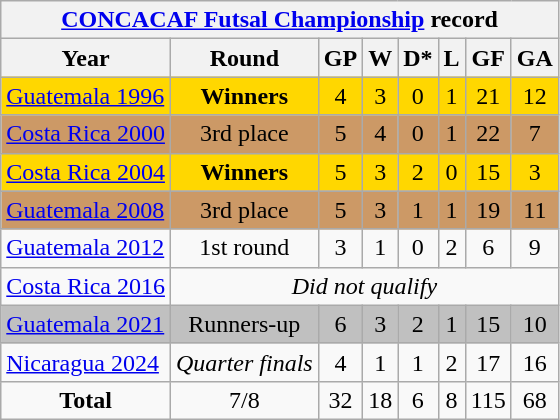<table class="wikitable" style="text-align: center;">
<tr>
<th colspan=9><a href='#'>CONCACAF Futsal Championship</a> record</th>
</tr>
<tr>
<th>Year</th>
<th>Round</th>
<th>GP</th>
<th>W</th>
<th>D*</th>
<th>L</th>
<th>GF</th>
<th>GA</th>
</tr>
<tr bgcolor=gold>
<td align=left> <a href='#'>Guatemala 1996</a></td>
<td><strong>Winners</strong></td>
<td>4</td>
<td>3</td>
<td>0</td>
<td>1</td>
<td>21</td>
<td>12</td>
</tr>
<tr bgcolor="#cc9966">
<td align=left> <a href='#'>Costa Rica 2000</a></td>
<td>3rd place</td>
<td>5</td>
<td>4</td>
<td>0</td>
<td>1</td>
<td>22</td>
<td>7</td>
</tr>
<tr bgcolor=gold>
<td align=left> <a href='#'>Costa Rica 2004</a></td>
<td><strong>Winners</strong></td>
<td>5</td>
<td>3</td>
<td>2</td>
<td>0</td>
<td>15</td>
<td>3</td>
</tr>
<tr bgcolor="#cc9966">
<td align=left> <a href='#'>Guatemala 2008</a></td>
<td>3rd place</td>
<td>5</td>
<td>3</td>
<td>1</td>
<td>1</td>
<td>19</td>
<td>11</td>
</tr>
<tr>
<td align=left> <a href='#'>Guatemala 2012</a></td>
<td>1st round</td>
<td>3</td>
<td>1</td>
<td>0</td>
<td>2</td>
<td>6</td>
<td>9</td>
</tr>
<tr>
<td align=left> <a href='#'>Costa Rica 2016</a></td>
<td colspan=8 rowspan=1><em>Did not qualify</em></td>
</tr>
<tr bgcolor=silver>
<td align=left> <a href='#'>Guatemala 2021</a></td>
<td>Runners-up</td>
<td>6</td>
<td>3</td>
<td>2</td>
<td>1</td>
<td>15</td>
<td>10</td>
</tr>
<tr>
<td align=left> <a href='#'>Nicaragua 2024</a></td>
<td><em>Quarter finals</em></td>
<td>4</td>
<td>1</td>
<td>1</td>
<td>2</td>
<td>17</td>
<td>16</td>
</tr>
<tr>
<td><strong>Total</strong></td>
<td>7/8</td>
<td>32</td>
<td>18</td>
<td>6</td>
<td>8</td>
<td>115</td>
<td>68</td>
</tr>
</table>
